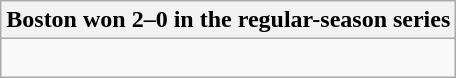<table class="wikitable collapsible collapsed">
<tr>
<th>Boston won 2–0 in the regular-season series</th>
</tr>
<tr>
<td><br>
</td>
</tr>
</table>
